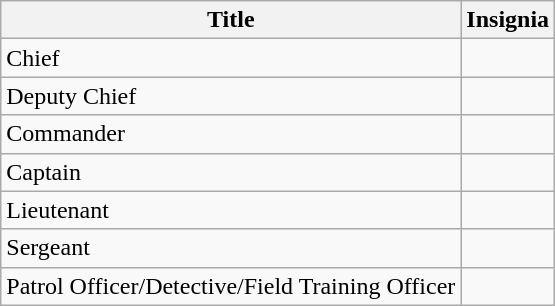<table class="wikitable">
<tr>
<th>Title</th>
<th>Insignia</th>
</tr>
<tr>
<td>Chief</td>
<td></td>
</tr>
<tr>
<td>Deputy Chief</td>
<td></td>
</tr>
<tr>
<td>Commander</td>
<td></td>
</tr>
<tr>
<td>Captain</td>
<td></td>
</tr>
<tr>
<td>Lieutenant</td>
<td></td>
</tr>
<tr>
<td>Sergeant</td>
<td></td>
</tr>
<tr>
<td>Patrol Officer/Detective/Field Training Officer</td>
<td></td>
</tr>
</table>
